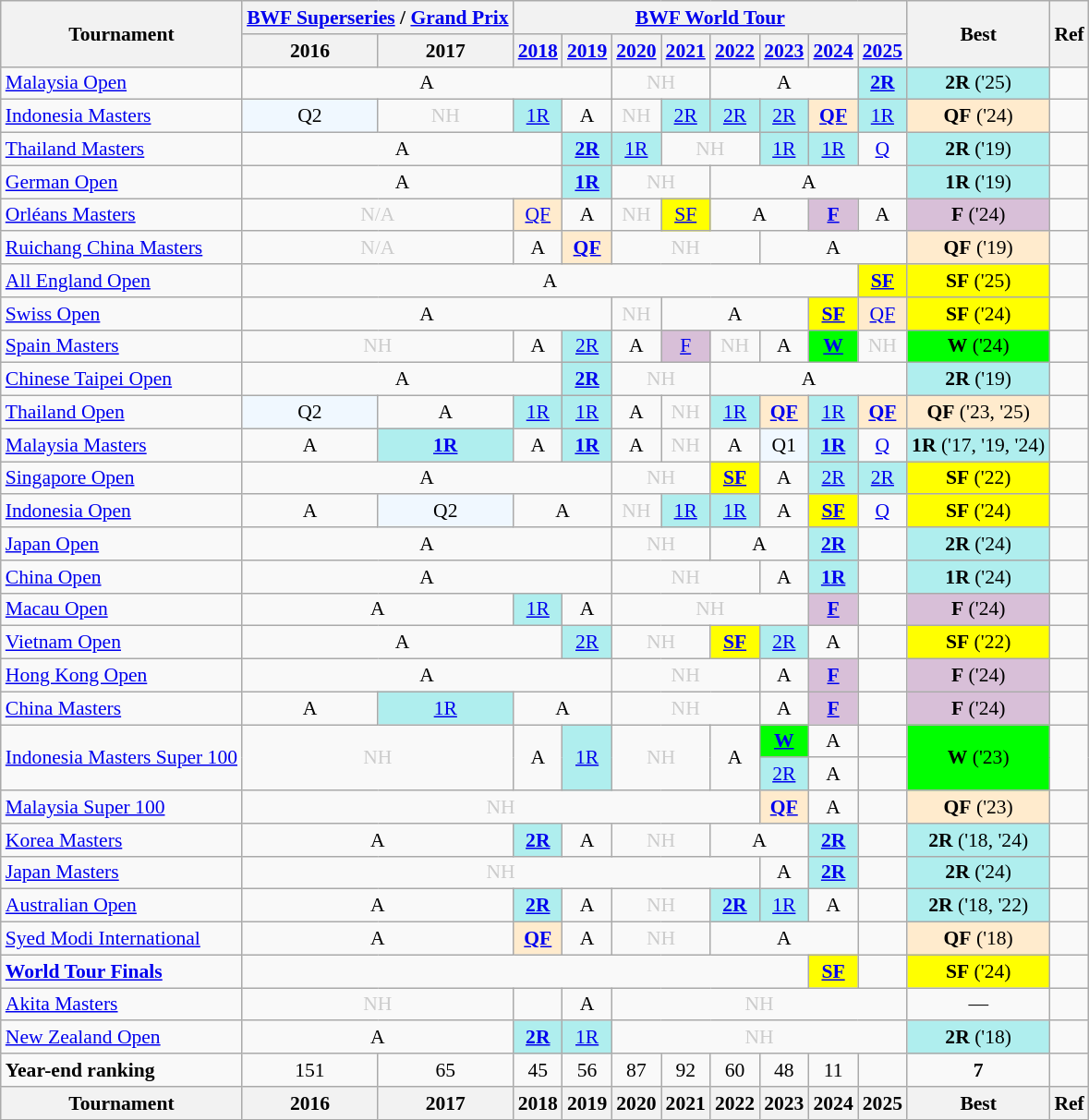<table style='font-size: 90%; text-align:center;' class='wikitable'>
<tr>
<th rowspan="2">Tournament</th>
<th colspan="2"><a href='#'>BWF Superseries</a> / <a href='#'>Grand Prix</a></th>
<th colspan="8"><a href='#'>BWF World Tour</a></th>
<th rowspan="2">Best</th>
<th rowspan="2">Ref</th>
</tr>
<tr>
<th>2016</th>
<th>2017</th>
<th><a href='#'>2018</a></th>
<th><a href='#'>2019</a></th>
<th><a href='#'>2020</a></th>
<th><a href='#'>2021</a></th>
<th><a href='#'>2022</a></th>
<th><a href='#'>2023</a></th>
<th><a href='#'>2024</a></th>
<th><a href='#'>2025</a></th>
</tr>
<tr>
<td align=left><a href='#'>Malaysia Open</a></td>
<td colspan="4">A</td>
<td colspan="2" style=color:#ccc>NH</td>
<td colspan="3">A</td>
<td bgcolor=AFEEEE><strong><a href='#'>2R</a></strong></td>
<td bgcolor=AFEEEE><strong>2R</strong> ('25)</td>
<td></td>
</tr>
<tr>
<td align=left><a href='#'>Indonesia Masters</a></td>
<td 2016; bgcolor=F0F8FF>Q2</td>
<td style=color:#ccc>NH</td>
<td bgcolor=AFEEEE><a href='#'>1R</a></td>
<td>A</td>
<td style=color:#ccc>NH</td>
<td bgcolor=AFEEEE><a href='#'>2R</a></td>
<td bgcolor=AFEEEE><a href='#'>2R</a></td>
<td bgcolor=AFEEEE><a href='#'>2R</a></td>
<td bgcolor=FFEBCD><strong><a href='#'>QF</a></strong></td>
<td bgcolor=AFEEEE><a href='#'>1R</a></td>
<td bgcolor=FFEBCD><strong>QF</strong> ('24)</td>
<td></td>
</tr>
<tr>
<td align=left><a href='#'>Thailand Masters</a></td>
<td colspan="3">A</td>
<td bgcolor=AFEEEE><a href='#'><strong>2R</strong></a></td>
<td bgcolor=AFEEEE><a href='#'>1R</a></td>
<td colspan="2" style=color:#ccc>NH</td>
<td bgcolor=AFEEEE><a href='#'>1R</a></td>
<td bgcolor=AFEEEE><a href='#'>1R</a></td>
<td><a href='#'>Q</a></td>
<td bgcolor=AFEEEE><strong>2R</strong> ('19)</td>
<td></td>
</tr>
<tr>
<td align=left><a href='#'>German Open</a></td>
<td colspan="3">A</td>
<td bgcolor=AFEEEE><a href='#'><strong>1R</strong></a></td>
<td colspan="2" style=color:#ccc>NH</td>
<td colspan="4">A</td>
<td bgcolor=AFEEEE><strong>1R</strong> ('19)</td>
<td></td>
</tr>
<tr>
<td align=left><a href='#'>Orléans Masters</a></td>
<td colspan="2" style=color:#ccc>N/A</td>
<td bgcolor=FFEBCD><a href='#'>QF</a></td>
<td>A</td>
<td style=color:#ccc>NH</td>
<td bgcolor=FFFF00><a href='#'>SF</a></td>
<td colspan="2">A</td>
<td bgcolor=D8BFD8><strong><a href='#'>F</a></strong></td>
<td>A</td>
<td bgcolor=D8BFD8><strong>F</strong> ('24)</td>
<td></td>
</tr>
<tr>
<td align=left><a href='#'>Ruichang China Masters</a></td>
<td colspan="2" style=color:#ccc>N/A</td>
<td>A</td>
<td bgcolor=FFEBCD><a href='#'><strong>QF</strong></a></td>
<td colspan="3" style=color:#ccc>NH</td>
<td colspan="3">A</td>
<td bgcolor=FFEBCD><strong>QF</strong> ('19)</td>
<td></td>
</tr>
<tr>
<td align=left><a href='#'>All England Open</a></td>
<td colspan="9">A</td>
<td bgcolor=FFFF00><strong><a href='#'>SF</a></strong></td>
<td bgcolor=FFFF00><strong>SF</strong> ('25)</td>
<td></td>
</tr>
<tr>
<td align=left><a href='#'>Swiss Open</a></td>
<td colspan="4">A</td>
<td style=color:#ccc>NH</td>
<td colspan="3">A</td>
<td bgcolor=FFFF00><strong><a href='#'>SF</a></strong></td>
<td bgcolor=FFEBCD><a href='#'>QF</a></td>
<td bgcolor=FFFF00><strong>SF</strong> ('24)</td>
<td></td>
</tr>
<tr>
<td align=left><a href='#'>Spain Masters</a></td>
<td colspan="2" style=color:#ccc>NH</td>
<td>A</td>
<td bgcolor=AFEEEE><a href='#'>2R</a></td>
<td>A</td>
<td bgcolor=D8BFD8><a href='#'>F</a></td>
<td 2022; style=color:#ccc>NH</td>
<td>A</td>
<td bgcolor=00FF00><strong><a href='#'>W</a></strong></td>
<td 2025; style=color:#ccc>NH</td>
<td bgcolor=00FF00><strong>W</strong> ('24)</td>
<td></td>
</tr>
<tr>
<td align=left><a href='#'>Chinese Taipei Open</a></td>
<td colspan="3">A</td>
<td bgcolor=AFEEEE><a href='#'><strong>2R</strong></a></td>
<td colspan="2" style=color:#ccc>NH</td>
<td colspan="4">A</td>
<td bgcolor=AFEEEE><strong>2R</strong> ('19)</td>
<td></td>
</tr>
<tr>
<td align=left><a href='#'>Thailand Open</a></td>
<td 2016; bgcolor=F0F8FF>Q2</td>
<td>A</td>
<td bgcolor=AFEEEE><a href='#'>1R</a></td>
<td bgcolor=AFEEEE><a href='#'>1R</a></td>
<td>A</td>
<td style=color:#ccc>NH</td>
<td bgcolor=AFEEEE><a href='#'>1R</a></td>
<td bgcolor=FFEBCD><strong><a href='#'>QF</a></strong></td>
<td bgcolor=AFEEEE><a href='#'>1R</a></td>
<td bgcolor=FFEBCD><strong><a href='#'>QF</a></strong></td>
<td bgcolor=FFEBCD><strong>QF</strong> ('23, '25)</td>
<td></td>
</tr>
<tr>
<td align=left><a href='#'>Malaysia Masters</a></td>
<td>A</td>
<td bgcolor=AFEEEE><strong><a href='#'>1R</a></strong></td>
<td>A</td>
<td bgcolor=AFEEEE><strong><a href='#'>1R</a></strong></td>
<td>A</td>
<td style=color:#ccc>NH</td>
<td>A</td>
<td 2023; bgcolor=F0F8FF>Q1</td>
<td bgcolor=AFEEEE><strong><a href='#'>1R</a></strong></td>
<td><a href='#'>Q</a></td>
<td bgcolor=AFEEEE><strong>1R</strong> ('17, '19, '24)</td>
<td></td>
</tr>
<tr>
<td align=left><a href='#'>Singapore Open</a></td>
<td colspan="4">A</td>
<td colspan="2" style=color:#ccc>NH</td>
<td bgcolor=FFFF00><strong><a href='#'>SF</a></strong></td>
<td>A</td>
<td bgcolor=AFEEEE><a href='#'>2R</a></td>
<td bgcolor=AFEEEE><a href='#'>2R</a></td>
<td bgcolor=FFFF00><strong>SF</strong> ('22)</td>
<td></td>
</tr>
<tr>
<td align=left><a href='#'>Indonesia Open</a></td>
<td>A</td>
<td 2017; bgcolor=F0F8FF>Q2</td>
<td colspan="2">A</td>
<td style=color:#ccc>NH</td>
<td bgcolor=AFEEEE><a href='#'>1R</a></td>
<td bgcolor=AFEEEE><a href='#'>1R</a></td>
<td>A</td>
<td bgcolor="FFFF00"><strong><a href='#'>SF</a></strong></td>
<td><a href='#'>Q</a></td>
<td bgcolor="FFFF00"><strong>SF</strong> ('24)</td>
<td></td>
</tr>
<tr>
<td align=left><a href='#'>Japan Open</a></td>
<td colspan="4">A</td>
<td colspan="2" style=color:#ccc>NH</td>
<td colspan="2">A</td>
<td bgcolor=AFEEEE><strong><a href='#'>2R</a></strong></td>
<td></td>
<td bgcolor=AFEEEE><strong>2R</strong> ('24)</td>
<td></td>
</tr>
<tr>
<td align=left><a href='#'>China Open</a></td>
<td colspan="4">A</td>
<td colspan="3" style=color:#ccc>NH</td>
<td>A</td>
<td bgcolor=AFEEEE><strong><a href='#'>1R</a></strong></td>
<td></td>
<td bgcolor=AFEEEE><strong>1R</strong> ('24)</td>
<td></td>
</tr>
<tr>
<td align=left><a href='#'>Macau Open</a></td>
<td colspan="2">A</td>
<td bgcolor=AFEEEE><a href='#'>1R</a></td>
<td>A</td>
<td colspan="4" style=color:#ccc>NH</td>
<td bgcolor=D8BFD8><strong><a href='#'>F</a></strong></td>
<td></td>
<td bgcolor=D8BFD8><strong>F</strong> ('24)</td>
<td></td>
</tr>
<tr>
<td align=left><a href='#'>Vietnam Open</a></td>
<td colspan="3">A</td>
<td bgcolor=AFEEEE><a href='#'>2R</a></td>
<td colspan="2" style=color:#ccc>NH</td>
<td bgcolor=FFFF00><strong><a href='#'>SF</a></strong></td>
<td bgcolor=AFEEEE><a href='#'>2R</a></td>
<td>A</td>
<td></td>
<td bgcolor=FFFF00><strong>SF</strong> ('22)</td>
<td></td>
</tr>
<tr>
<td align=left><a href='#'>Hong Kong Open</a></td>
<td colspan="4">A</td>
<td colspan="3" style=color:#ccc>NH</td>
<td>A</td>
<td bgcolor=D8BFD8><strong><a href='#'>F</a></strong></td>
<td></td>
<td bgcolor=D8BFD8><strong>F</strong> ('24)</td>
<td></td>
</tr>
<tr>
<td align=left><a href='#'>China Masters</a></td>
<td>A</td>
<td bgcolor=AFEEEE><a href='#'>1R</a></td>
<td colspan="2">A</td>
<td colspan="3" style=color:#ccc>NH</td>
<td>A</td>
<td bgcolor=D8BFD8><strong><a href='#'>F</a></strong></td>
<td></td>
<td bgcolor=D8BFD8><strong>F</strong> ('24)</td>
<td></td>
</tr>
<tr>
<td rowspan="2" align=left><a href='#'>Indonesia Masters Super 100</a></td>
<td rowspan="2" colspan="2" style=color:#ccc>NH</td>
<td rowspan="2">A</td>
<td rowspan="2" bgcolor=AFEEEE><a href='#'>1R</a></td>
<td rowspan="2" colspan="2" style=color:#ccc>NH</td>
<td rowspan="2">A</td>
<td bgcolor=00FF00><strong><a href='#'>W</a></strong></td>
<td 2024 I;>A</td>
<td 2025 I;></td>
<td rowspan="2" bgcolor=00FF00><strong>W</strong> ('23)</td>
<td rowspan="2"></td>
</tr>
<tr>
<td bgcolor=AFEEEE><a href='#'>2R</a></td>
<td 2024 II;>A</td>
<td 2025 II;></td>
</tr>
<tr>
<td align=left><a href='#'>Malaysia Super 100</a></td>
<td colspan="7" style=color:#ccc>NH</td>
<td bgcolor=FFEBCD><strong><a href='#'>QF</a></strong></td>
<td>A</td>
<td></td>
<td bgcolor=FFEBCD><strong>QF</strong> ('23)</td>
<td></td>
</tr>
<tr>
<td align=left><a href='#'>Korea Masters</a></td>
<td colspan="2">A</td>
<td bgcolor=AFEEEE><strong><a href='#'>2R</a></strong></td>
<td>A</td>
<td colspan="2" style=color:#ccc>NH</td>
<td colspan="2">A</td>
<td bgcolor=AFEEEE><strong><a href='#'>2R</a></strong></td>
<td></td>
<td bgcolor=AFEEEE><strong>2R</strong> ('18, '24)</td>
<td></td>
</tr>
<tr>
<td align=left><a href='#'>Japan Masters</a></td>
<td colspan="7" style=color:#ccc>NH</td>
<td>A</td>
<td bgcolor=AFEEEE><strong><a href='#'>2R</a></strong></td>
<td></td>
<td bgcolor=AFEEEE><strong>2R</strong> ('24)</td>
<td></td>
</tr>
<tr>
<td align=left><a href='#'>Australian Open</a></td>
<td colspan="2">A</td>
<td bgcolor=AFEEEE><a href='#'><strong>2R</strong></a></td>
<td>A</td>
<td colspan="2" style=color:#ccc>NH</td>
<td bgcolor=AFEEEE><strong><a href='#'>2R</a></strong></td>
<td bgcolor=AFEEEE><a href='#'>1R</a></td>
<td>A</td>
<td></td>
<td bgcolor=AFEEEE><strong>2R</strong> ('18, '22)</td>
<td></td>
</tr>
<tr>
<td align=left><a href='#'>Syed Modi International</a></td>
<td colspan="2">A</td>
<td bgcolor=FFEBCD><a href='#'><strong>QF</strong></a></td>
<td>A</td>
<td colspan="2" style=color:#ccc>NH</td>
<td colspan="3">A</td>
<td></td>
<td bgcolor=FFEBCD><strong>QF</strong> ('18)</td>
<td></td>
</tr>
<tr>
<td align=left><strong><a href='#'>World Tour Finals</a></strong></td>
<td colspan="8"></td>
<td bgcolor=FFFF00><strong><a href='#'>SF</a></strong></td>
<td></td>
<td bgcolor=FFFF00><strong>SF</strong> ('24)</td>
<td></td>
</tr>
<tr>
<td align=left><a href='#'>Akita Masters</a></td>
<td colspan="2" style=color:#ccc>NH</td>
<td><a href='#'></a></td>
<td>A</td>
<td colspan="6" style=color:#ccc>NH</td>
<td>—</td>
<td></td>
</tr>
<tr>
<td align=left><a href='#'>New Zealand Open</a></td>
<td colspan="2">A</td>
<td bgcolor=AFEEEE><a href='#'><strong>2R</strong></a></td>
<td bgcolor=AFEEEE><a href='#'>1R</a></td>
<td colspan="6" style=color:#ccc>NH</td>
<td bgcolor=AFEEEE><strong>2R</strong> ('18)</td>
<td></td>
</tr>
<tr>
<td align=left><strong>Year-end ranking</strong></td>
<td 2016;>151</td>
<td 2017;>65</td>
<td 2018;>45</td>
<td 2019;>56</td>
<td 2020;>87</td>
<td 2021;>92</td>
<td 2022;>60</td>
<td 2023;>48</td>
<td 2024;>11</td>
<td 2025;></td>
<td Best;><strong>7</strong></td>
<td></td>
</tr>
<tr>
<th>Tournament</th>
<th>2016</th>
<th>2017</th>
<th>2018</th>
<th>2019</th>
<th>2020</th>
<th>2021</th>
<th>2022</th>
<th>2023</th>
<th>2024</th>
<th>2025</th>
<th>Best</th>
<th>Ref</th>
</tr>
</table>
